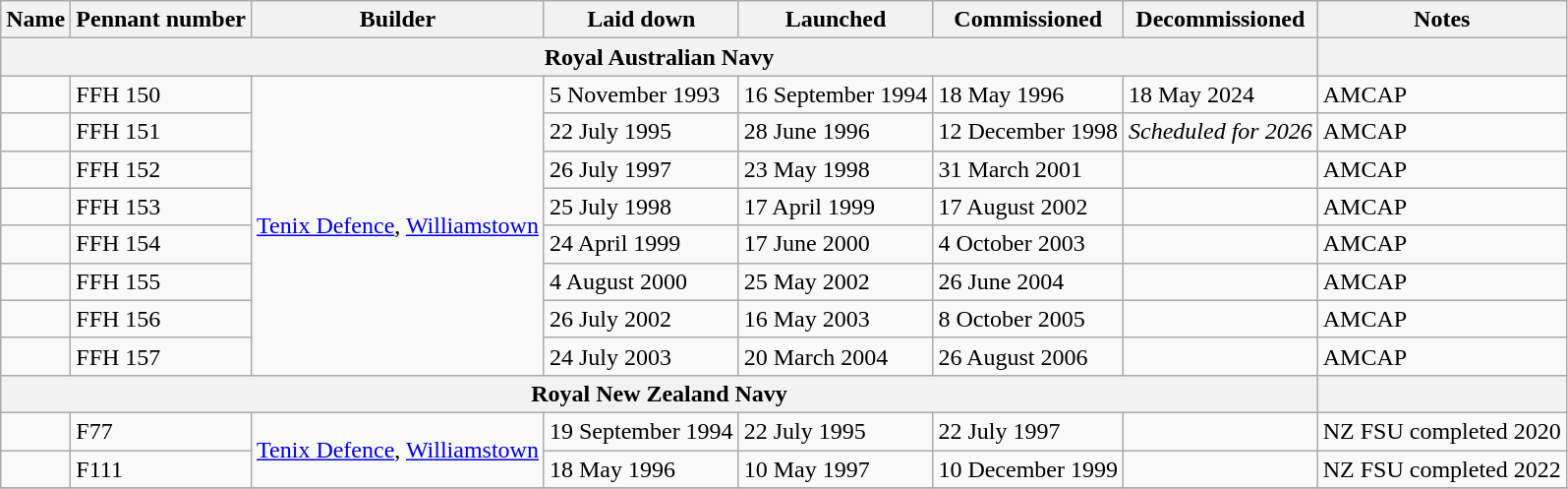<table class="wikitable">
<tr>
<th>Name</th>
<th>Pennant number</th>
<th>Builder</th>
<th>Laid down</th>
<th>Launched</th>
<th>Commissioned</th>
<th>Decommissioned</th>
<th>Notes</th>
</tr>
<tr>
<th colspan=7 align=center>Royal Australian Navy</th>
<th></th>
</tr>
<tr>
<td></td>
<td>FFH 150</td>
<td rowspan=8><a href='#'>Tenix Defence</a>, <a href='#'>Williamstown</a></td>
<td>5 November 1993</td>
<td>16 September 1994</td>
<td>18 May 1996</td>
<td>18 May 2024 </td>
<td>AMCAP</td>
</tr>
<tr>
<td></td>
<td>FFH 151</td>
<td>22 July 1995</td>
<td>28 June 1996</td>
<td>12 December 1998</td>
<td><em>Scheduled for 2026</em></td>
<td>AMCAP</td>
</tr>
<tr>
<td></td>
<td>FFH 152</td>
<td>26 July 1997</td>
<td>23 May 1998</td>
<td>31 March 2001</td>
<td></td>
<td>AMCAP</td>
</tr>
<tr>
<td></td>
<td>FFH 153</td>
<td>25 July 1998</td>
<td>17 April 1999</td>
<td>17 August 2002</td>
<td></td>
<td>AMCAP</td>
</tr>
<tr>
<td></td>
<td>FFH 154</td>
<td>24 April 1999</td>
<td>17 June 2000</td>
<td>4 October 2003</td>
<td></td>
<td>AMCAP</td>
</tr>
<tr>
<td></td>
<td>FFH 155</td>
<td>4 August 2000</td>
<td>25 May 2002</td>
<td>26 June 2004</td>
<td></td>
<td>AMCAP</td>
</tr>
<tr>
<td></td>
<td>FFH 156</td>
<td>26 July 2002</td>
<td>16 May 2003</td>
<td>8 October 2005</td>
<td></td>
<td>AMCAP</td>
</tr>
<tr>
<td></td>
<td>FFH 157</td>
<td>24 July 2003</td>
<td>20 March 2004</td>
<td>26 August 2006</td>
<td></td>
<td>AMCAP</td>
</tr>
<tr>
<th colspan=7 align=center>Royal New Zealand Navy</th>
<th></th>
</tr>
<tr>
<td></td>
<td>F77</td>
<td rowspan=2><a href='#'>Tenix Defence</a>, <a href='#'>Williamstown</a></td>
<td>19 September 1994</td>
<td>22 July 1995</td>
<td>22 July 1997</td>
<td></td>
<td>NZ FSU completed 2020</td>
</tr>
<tr>
<td></td>
<td>F111</td>
<td>18 May 1996</td>
<td>10 May 1997</td>
<td>10 December 1999</td>
<td></td>
<td>NZ FSU completed 2022</td>
</tr>
<tr>
</tr>
</table>
